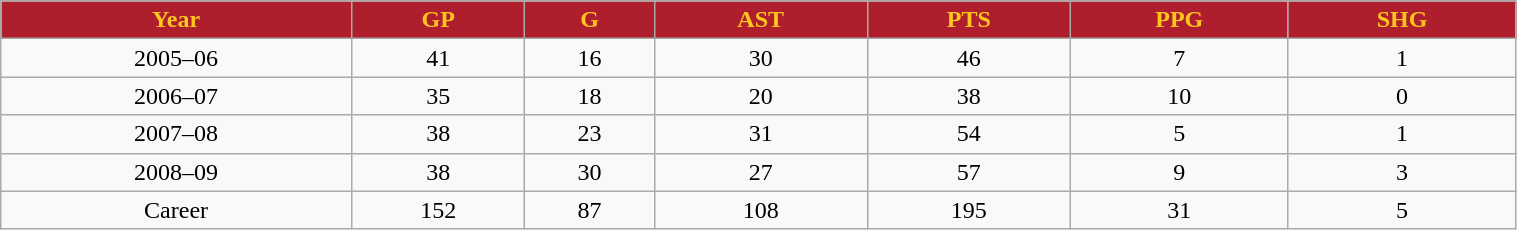<table class="wikitable" width="80%">
<tr align="center"  style=" background:#AF1E2D;color:#FFC61E;">
<td><strong>Year</strong></td>
<td><strong>GP</strong></td>
<td><strong>G</strong></td>
<td><strong>AST</strong></td>
<td><strong>PTS</strong></td>
<td><strong>PPG</strong></td>
<td><strong>SHG</strong></td>
</tr>
<tr align="center" bgcolor="">
<td>2005–06</td>
<td>41</td>
<td>16</td>
<td>30</td>
<td>46</td>
<td>7</td>
<td>1</td>
</tr>
<tr align="center" bgcolor="">
<td>2006–07</td>
<td>35</td>
<td>18</td>
<td>20</td>
<td>38</td>
<td>10</td>
<td>0</td>
</tr>
<tr align="center" bgcolor="">
<td>2007–08</td>
<td>38</td>
<td>23</td>
<td>31</td>
<td>54</td>
<td>5</td>
<td>1</td>
</tr>
<tr align="center" bgcolor="">
<td>2008–09</td>
<td>38</td>
<td>30</td>
<td>27</td>
<td>57</td>
<td>9</td>
<td>3</td>
</tr>
<tr align="center" bgcolor="">
<td>Career</td>
<td>152</td>
<td>87</td>
<td>108</td>
<td>195</td>
<td>31</td>
<td>5</td>
</tr>
</table>
